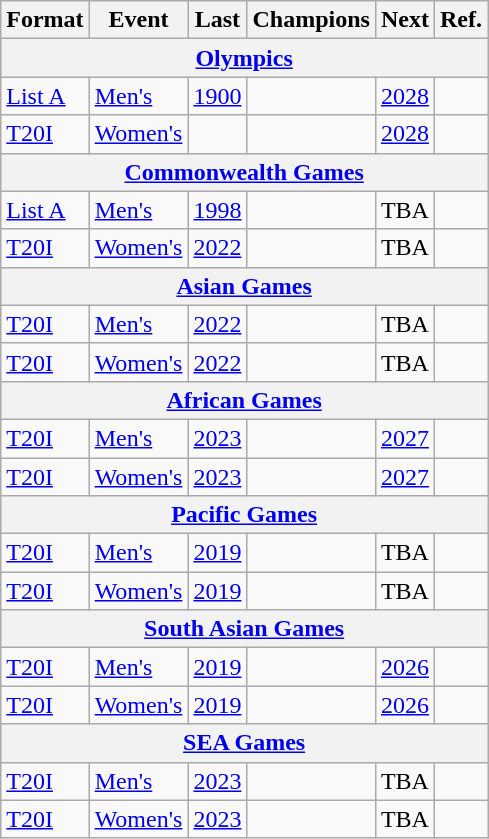<table class="wikitable">
<tr>
<th>Format</th>
<th>Event</th>
<th>Last</th>
<th>Champions</th>
<th>Next</th>
<th>Ref.</th>
</tr>
<tr>
<th colspan=6><a href='#'>Olympics</a></th>
</tr>
<tr>
<td><a href='#'>List A</a></td>
<td><a href='#'>Men's</a></td>
<td><a href='#'>1900</a></td>
<td></td>
<td><a href='#'>2028</a></td>
<td></td>
</tr>
<tr>
<td><a href='#'>T20I</a></td>
<td><a href='#'>Women's</a></td>
<td></td>
<td></td>
<td><a href='#'>2028</a></td>
<td></td>
</tr>
<tr>
<th colspan=6><a href='#'>Commonwealth Games</a></th>
</tr>
<tr>
<td><a href='#'>List A</a></td>
<td><a href='#'>Men's</a></td>
<td><a href='#'>1998</a></td>
<td></td>
<td>TBA</td>
<td></td>
</tr>
<tr>
<td><a href='#'>T20I</a></td>
<td><a href='#'>Women's</a></td>
<td><a href='#'>2022</a></td>
<td></td>
<td>TBA</td>
<td></td>
</tr>
<tr>
<th colspan=6><a href='#'>Asian Games</a></th>
</tr>
<tr>
<td><a href='#'>T20I</a></td>
<td><a href='#'>Men's</a></td>
<td><a href='#'>2022</a></td>
<td></td>
<td>TBA</td>
<td></td>
</tr>
<tr>
<td><a href='#'>T20I</a></td>
<td><a href='#'>Women's</a></td>
<td><a href='#'>2022</a></td>
<td></td>
<td>TBA</td>
<td></td>
</tr>
<tr>
<th colspan=6><a href='#'>African Games</a></th>
</tr>
<tr>
<td><a href='#'>T20I</a></td>
<td><a href='#'>Men's</a></td>
<td><a href='#'>2023</a></td>
<td></td>
<td><a href='#'>2027</a></td>
<td></td>
</tr>
<tr>
<td><a href='#'>T20I</a></td>
<td><a href='#'>Women's</a></td>
<td><a href='#'>2023</a></td>
<td></td>
<td><a href='#'>2027</a></td>
<td></td>
</tr>
<tr>
<th colspan=6><a href='#'>Pacific Games</a></th>
</tr>
<tr>
<td><a href='#'>T20I</a></td>
<td><a href='#'>Men's</a></td>
<td><a href='#'>2019</a></td>
<td></td>
<td>TBA</td>
<td></td>
</tr>
<tr>
<td><a href='#'>T20I</a></td>
<td><a href='#'>Women's</a></td>
<td><a href='#'>2019</a></td>
<td></td>
<td>TBA</td>
<td></td>
</tr>
<tr>
<th colspan=6><a href='#'>South Asian Games</a></th>
</tr>
<tr>
<td><a href='#'>T20I</a></td>
<td><a href='#'>Men's</a></td>
<td><a href='#'>2019</a></td>
<td></td>
<td><a href='#'>2026</a></td>
<td></td>
</tr>
<tr>
<td><a href='#'>T20I</a></td>
<td><a href='#'>Women's</a></td>
<td><a href='#'>2019</a></td>
<td></td>
<td><a href='#'>2026</a></td>
<td></td>
</tr>
<tr>
<th colspan=6><a href='#'>SEA Games</a></th>
</tr>
<tr>
<td><a href='#'>T20I</a></td>
<td><a href='#'>Men's</a></td>
<td><a href='#'>2023</a></td>
<td></td>
<td>TBA</td>
<td></td>
</tr>
<tr>
<td><a href='#'>T20I</a></td>
<td><a href='#'>Women's</a></td>
<td><a href='#'>2023</a></td>
<td></td>
<td>TBA</td>
<td></td>
</tr>
</table>
